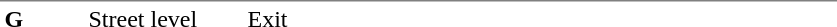<table table border=0 cellspacing=0 cellpadding=3>
<tr>
<td style="border-top:solid 1px gray;" width=50 valign=top><strong>G</strong></td>
<td style="border-top:solid 1px gray;" width=100 valign=top>Street level</td>
<td style="border-top:solid 1px gray;" width=390 valign=top>Exit</td>
</tr>
</table>
